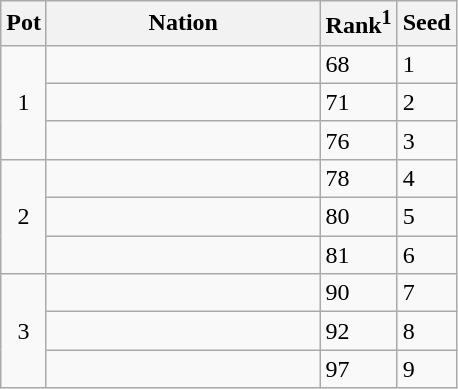<table class="wikitable">
<tr>
<th>Pot</th>
<th width="175">Nation</th>
<th>Rank<sup>1</sup></th>
<th>Seed</th>
</tr>
<tr>
<td rowspan=3 style="text-align:center;">1</td>
<td></td>
<td>68</td>
<td>1</td>
</tr>
<tr>
<td></td>
<td>71</td>
<td>2</td>
</tr>
<tr>
<td></td>
<td>76</td>
<td>3</td>
</tr>
<tr>
<td rowspan=3 style="text-align:center;">2</td>
<td></td>
<td>78</td>
<td>4</td>
</tr>
<tr>
<td></td>
<td>80</td>
<td>5</td>
</tr>
<tr>
<td></td>
<td>81</td>
<td>6</td>
</tr>
<tr>
<td rowspan=3 style="text-align:center;">3</td>
<td></td>
<td>90</td>
<td>7</td>
</tr>
<tr>
<td></td>
<td>92</td>
<td>8</td>
</tr>
<tr>
<td></td>
<td>97</td>
<td>9</td>
</tr>
</table>
